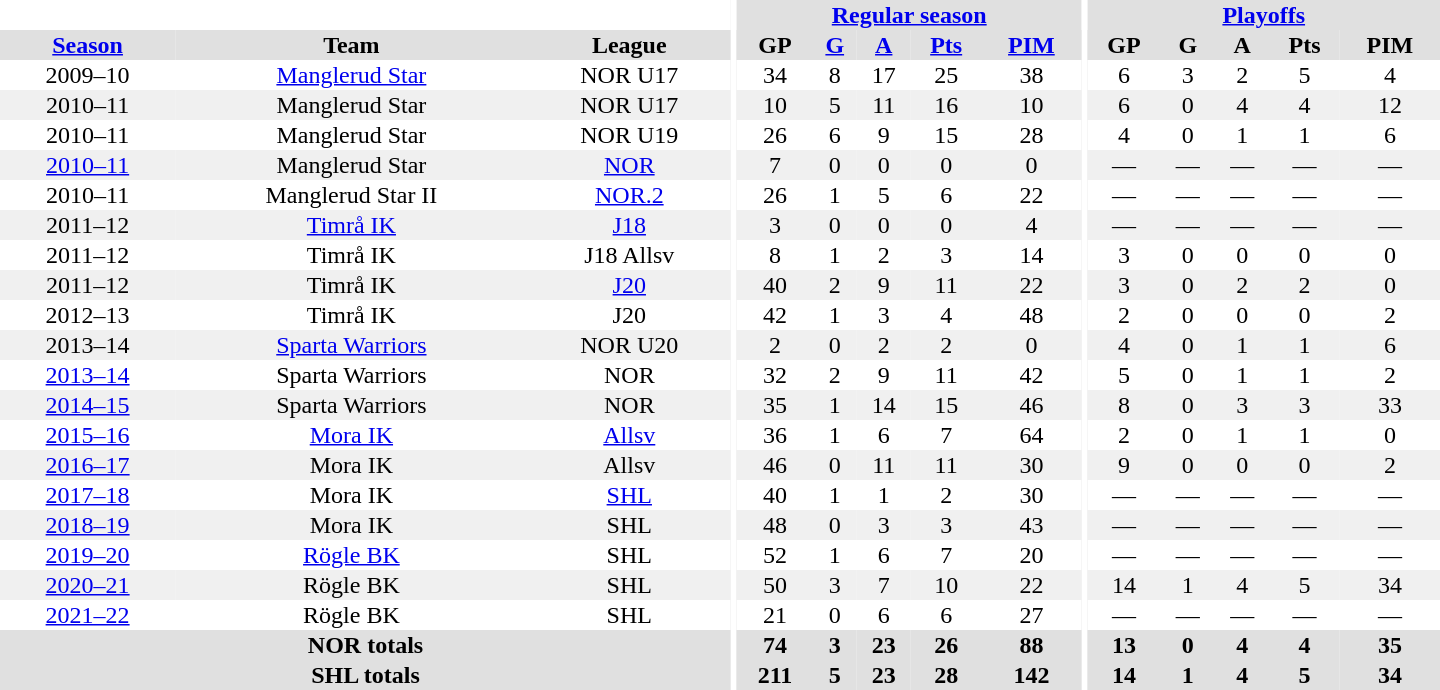<table border="0" cellpadding="1" cellspacing="0" style="text-align:center; width:60em">
<tr bgcolor="#e0e0e0">
<th colspan="3" bgcolor="#ffffff"></th>
<th rowspan="99" bgcolor="#ffffff"></th>
<th colspan="5"><a href='#'>Regular season</a></th>
<th rowspan="99" bgcolor="#ffffff"></th>
<th colspan="5"><a href='#'>Playoffs</a></th>
</tr>
<tr bgcolor="#e0e0e0">
<th><a href='#'>Season</a></th>
<th>Team</th>
<th>League</th>
<th>GP</th>
<th><a href='#'>G</a></th>
<th><a href='#'>A</a></th>
<th><a href='#'>Pts</a></th>
<th><a href='#'>PIM</a></th>
<th>GP</th>
<th>G</th>
<th>A</th>
<th>Pts</th>
<th>PIM</th>
</tr>
<tr>
<td>2009–10</td>
<td><a href='#'>Manglerud Star</a></td>
<td>NOR U17</td>
<td>34</td>
<td>8</td>
<td>17</td>
<td>25</td>
<td>38</td>
<td>6</td>
<td>3</td>
<td>2</td>
<td>5</td>
<td>4</td>
</tr>
<tr bgcolor="#f0f0f0">
<td>2010–11</td>
<td>Manglerud Star</td>
<td>NOR U17</td>
<td>10</td>
<td>5</td>
<td>11</td>
<td>16</td>
<td>10</td>
<td>6</td>
<td>0</td>
<td>4</td>
<td>4</td>
<td>12</td>
</tr>
<tr>
<td>2010–11</td>
<td>Manglerud Star</td>
<td>NOR U19</td>
<td>26</td>
<td>6</td>
<td>9</td>
<td>15</td>
<td>28</td>
<td>4</td>
<td>0</td>
<td>1</td>
<td>1</td>
<td>6</td>
</tr>
<tr bgcolor="#f0f0f0">
<td><a href='#'>2010–11</a></td>
<td>Manglerud Star</td>
<td><a href='#'>NOR</a></td>
<td>7</td>
<td>0</td>
<td>0</td>
<td>0</td>
<td>0</td>
<td>—</td>
<td>—</td>
<td>—</td>
<td>—</td>
<td>—</td>
</tr>
<tr>
<td>2010–11</td>
<td>Manglerud Star II</td>
<td><a href='#'>NOR.2</a></td>
<td>26</td>
<td>1</td>
<td>5</td>
<td>6</td>
<td>22</td>
<td>—</td>
<td>—</td>
<td>—</td>
<td>—</td>
<td>—</td>
</tr>
<tr bgcolor="#f0f0f0">
<td>2011–12</td>
<td><a href='#'>Timrå IK</a></td>
<td><a href='#'>J18</a></td>
<td>3</td>
<td>0</td>
<td>0</td>
<td>0</td>
<td>4</td>
<td>—</td>
<td>—</td>
<td>—</td>
<td>—</td>
<td>—</td>
</tr>
<tr>
<td>2011–12</td>
<td>Timrå IK</td>
<td>J18 Allsv</td>
<td>8</td>
<td>1</td>
<td>2</td>
<td>3</td>
<td>14</td>
<td>3</td>
<td>0</td>
<td>0</td>
<td>0</td>
<td>0</td>
</tr>
<tr bgcolor="#f0f0f0">
<td>2011–12</td>
<td>Timrå IK</td>
<td><a href='#'>J20</a></td>
<td>40</td>
<td>2</td>
<td>9</td>
<td>11</td>
<td>22</td>
<td>3</td>
<td>0</td>
<td>2</td>
<td>2</td>
<td>0</td>
</tr>
<tr>
<td>2012–13</td>
<td>Timrå IK</td>
<td>J20</td>
<td>42</td>
<td>1</td>
<td>3</td>
<td>4</td>
<td>48</td>
<td>2</td>
<td>0</td>
<td>0</td>
<td>0</td>
<td>2</td>
</tr>
<tr bgcolor="#f0f0f0">
<td>2013–14</td>
<td><a href='#'>Sparta Warriors</a></td>
<td>NOR U20</td>
<td>2</td>
<td>0</td>
<td>2</td>
<td>2</td>
<td>0</td>
<td>4</td>
<td>0</td>
<td>1</td>
<td>1</td>
<td>6</td>
</tr>
<tr>
<td><a href='#'>2013–14</a></td>
<td>Sparta Warriors</td>
<td>NOR</td>
<td>32</td>
<td>2</td>
<td>9</td>
<td>11</td>
<td>42</td>
<td>5</td>
<td>0</td>
<td>1</td>
<td>1</td>
<td>2</td>
</tr>
<tr bgcolor="#f0f0f0">
<td><a href='#'>2014–15</a></td>
<td>Sparta Warriors</td>
<td>NOR</td>
<td>35</td>
<td>1</td>
<td>14</td>
<td>15</td>
<td>46</td>
<td>8</td>
<td>0</td>
<td>3</td>
<td>3</td>
<td>33</td>
</tr>
<tr>
<td><a href='#'>2015–16</a></td>
<td><a href='#'>Mora IK</a></td>
<td><a href='#'>Allsv</a></td>
<td>36</td>
<td>1</td>
<td>6</td>
<td>7</td>
<td>64</td>
<td>2</td>
<td>0</td>
<td>1</td>
<td>1</td>
<td>0</td>
</tr>
<tr bgcolor="#f0f0f0">
<td><a href='#'>2016–17</a></td>
<td>Mora IK</td>
<td>Allsv</td>
<td>46</td>
<td>0</td>
<td>11</td>
<td>11</td>
<td>30</td>
<td>9</td>
<td>0</td>
<td>0</td>
<td>0</td>
<td>2</td>
</tr>
<tr>
<td><a href='#'>2017–18</a></td>
<td>Mora IK</td>
<td><a href='#'>SHL</a></td>
<td>40</td>
<td>1</td>
<td>1</td>
<td>2</td>
<td>30</td>
<td>—</td>
<td>—</td>
<td>—</td>
<td>—</td>
<td>—</td>
</tr>
<tr bgcolor="#f0f0f0">
<td><a href='#'>2018–19</a></td>
<td>Mora IK</td>
<td>SHL</td>
<td>48</td>
<td>0</td>
<td>3</td>
<td>3</td>
<td>43</td>
<td>—</td>
<td>—</td>
<td>—</td>
<td>—</td>
<td>—</td>
</tr>
<tr>
<td><a href='#'>2019–20</a></td>
<td><a href='#'>Rögle BK</a></td>
<td>SHL</td>
<td>52</td>
<td>1</td>
<td>6</td>
<td>7</td>
<td>20</td>
<td>—</td>
<td>—</td>
<td>—</td>
<td>—</td>
<td>—</td>
</tr>
<tr bgcolor="#f0f0f0">
<td><a href='#'>2020–21</a></td>
<td>Rögle BK</td>
<td>SHL</td>
<td>50</td>
<td>3</td>
<td>7</td>
<td>10</td>
<td>22</td>
<td>14</td>
<td>1</td>
<td>4</td>
<td>5</td>
<td>34</td>
</tr>
<tr>
<td><a href='#'>2021–22</a></td>
<td>Rögle BK</td>
<td>SHL</td>
<td>21</td>
<td>0</td>
<td>6</td>
<td>6</td>
<td>27</td>
<td>—</td>
<td>—</td>
<td>—</td>
<td>—</td>
<td>—</td>
</tr>
<tr bgcolor="#e0e0e0">
<th colspan="3">NOR totals</th>
<th>74</th>
<th>3</th>
<th>23</th>
<th>26</th>
<th>88</th>
<th>13</th>
<th>0</th>
<th>4</th>
<th>4</th>
<th>35</th>
</tr>
<tr bgcolor="#e0e0e0">
<th colspan="3">SHL totals</th>
<th>211</th>
<th>5</th>
<th>23</th>
<th>28</th>
<th>142</th>
<th>14</th>
<th>1</th>
<th>4</th>
<th>5</th>
<th>34</th>
</tr>
</table>
